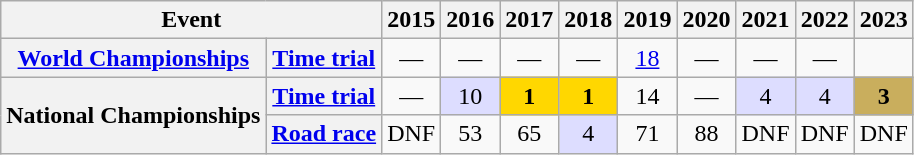<table class="wikitable plainrowheaders">
<tr>
<th scope="col" colspan=2>Event</th>
<th scope="col">2015</th>
<th scope="col">2016</th>
<th scope="col">2017</th>
<th scope="col">2018</th>
<th scope="col">2019</th>
<th scope="col">2020</th>
<th scope="col">2021</th>
<th scope="col">2022</th>
<th scope="col">2023</th>
</tr>
<tr style="text-align:center;">
<th scope="row"> <a href='#'>World Championships</a></th>
<th scope="row"><a href='#'>Time trial</a></th>
<td>—</td>
<td>—</td>
<td>—</td>
<td>—</td>
<td><a href='#'>18</a></td>
<td>—</td>
<td>—</td>
<td>—</td>
<td></td>
</tr>
<tr style="text-align:center;">
<th scope="row" rowspan=2> National Championships</th>
<th scope="row"><a href='#'>Time trial</a></th>
<td>—</td>
<td style="background:#ddf;">10</td>
<td style="background:gold;"><strong>1</strong></td>
<td style="background:gold;"><strong>1</strong></td>
<td>14</td>
<td>—</td>
<td style="background:#ddf;">4</td>
<td style="background:#ddf;">4</td>
<td style="background:#C9AE5D;"><strong>3</strong></td>
</tr>
<tr style="text-align:center;">
<th scope="row"><a href='#'>Road race</a></th>
<td>DNF</td>
<td>53</td>
<td>65</td>
<td style="background:#ddddff;">4</td>
<td>71</td>
<td>88</td>
<td>DNF</td>
<td>DNF</td>
<td>DNF</td>
</tr>
</table>
